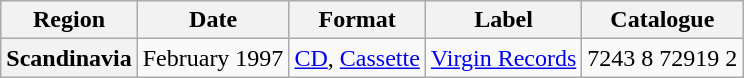<table class="wikitable plainrowheaders">
<tr>
<th scope="col">Region</th>
<th scope="col">Date</th>
<th scope="col">Format</th>
<th scope="col">Label</th>
<th scope="col">Catalogue</th>
</tr>
<tr>
<th scope="row">Scandinavia </th>
<td>February 1997</td>
<td><a href='#'>CD</a>, <a href='#'>Cassette</a></td>
<td><a href='#'>Virgin Records</a></td>
<td>7243 8 72919 2</td>
</tr>
</table>
